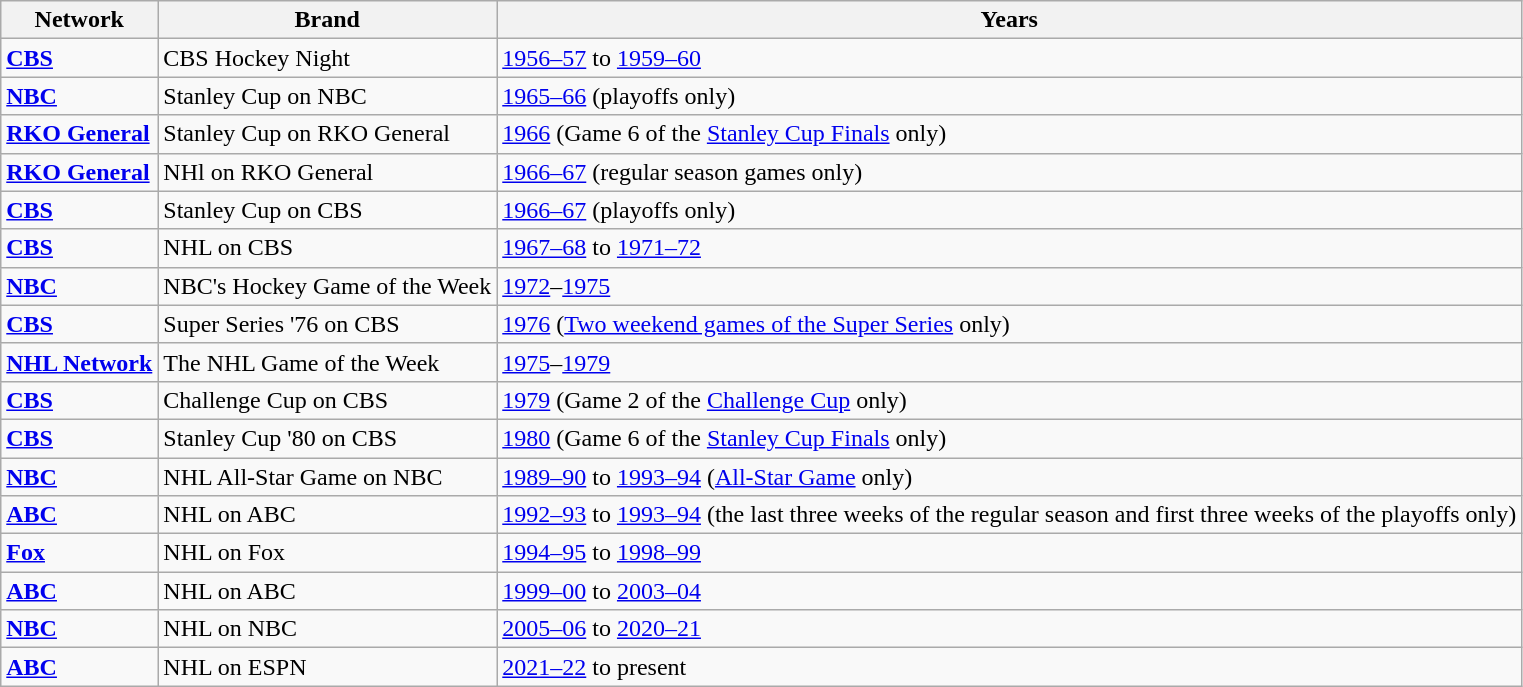<table class="wikitable">
<tr>
<th>Network</th>
<th>Brand</th>
<th>Years</th>
</tr>
<tr>
<td><strong><a href='#'>CBS</a></strong></td>
<td>CBS Hockey Night</td>
<td><a href='#'>1956–57</a> to <a href='#'>1959–60</a></td>
</tr>
<tr>
<td><strong><a href='#'>NBC</a></strong></td>
<td>Stanley Cup on NBC</td>
<td><a href='#'>1965–66</a> (playoffs only)</td>
</tr>
<tr>
<td><strong><a href='#'>RKO General</a></strong></td>
<td>Stanley Cup on RKO General</td>
<td><a href='#'>1966</a> (Game 6 of the <a href='#'>Stanley Cup Finals</a> only)</td>
</tr>
<tr>
<td><strong><a href='#'>RKO General</a></strong></td>
<td>NHl on RKO General</td>
<td><a href='#'>1966–67</a> (regular season games only)</td>
</tr>
<tr>
<td><strong><a href='#'>CBS</a></strong></td>
<td>Stanley Cup on CBS</td>
<td><a href='#'>1966–67</a> (playoffs only)</td>
</tr>
<tr>
<td><strong><a href='#'>CBS</a></strong></td>
<td>NHL on CBS</td>
<td><a href='#'>1967–68</a> to <a href='#'>1971–72</a></td>
</tr>
<tr>
<td><strong><a href='#'>NBC</a></strong></td>
<td>NBC's Hockey Game of the Week</td>
<td><a href='#'>1972</a>–<a href='#'>1975</a></td>
</tr>
<tr>
<td><strong><a href='#'>CBS</a></strong></td>
<td>Super Series '76 on CBS</td>
<td><a href='#'>1976</a> (<a href='#'>Two weekend games of the Super Series</a> only)</td>
</tr>
<tr>
<td><strong><a href='#'>NHL Network</a></strong></td>
<td>The NHL Game of the Week</td>
<td><a href='#'>1975</a>–<a href='#'>1979</a></td>
</tr>
<tr>
<td><strong><a href='#'>CBS</a></strong></td>
<td>Challenge Cup on CBS</td>
<td><a href='#'>1979</a> (Game 2 of the <a href='#'>Challenge Cup</a> only)</td>
</tr>
<tr>
<td><strong><a href='#'>CBS</a></strong></td>
<td>Stanley Cup '80 on CBS</td>
<td><a href='#'>1980</a> (Game 6 of the <a href='#'>Stanley Cup Finals</a> only)</td>
</tr>
<tr>
<td><strong><a href='#'>NBC</a></strong></td>
<td>NHL All-Star Game on NBC</td>
<td><a href='#'>1989–90</a> to <a href='#'>1993–94</a> (<a href='#'>All-Star Game</a> only)</td>
</tr>
<tr>
<td><strong><a href='#'>ABC</a></strong></td>
<td>NHL on ABC</td>
<td><a href='#'>1992–93</a> to <a href='#'>1993–94</a> (the last three weeks of the regular season and first three weeks of the playoffs only)</td>
</tr>
<tr>
<td><strong><a href='#'>Fox</a></strong></td>
<td>NHL on Fox</td>
<td><a href='#'>1994–95</a> to <a href='#'>1998–99</a></td>
</tr>
<tr>
<td><strong><a href='#'>ABC</a></strong></td>
<td>NHL on ABC</td>
<td><a href='#'>1999–00</a> to <a href='#'>2003–04</a></td>
</tr>
<tr>
<td><strong><a href='#'>NBC</a></strong></td>
<td>NHL on NBC</td>
<td><a href='#'>2005–06</a> to <a href='#'>2020–21</a></td>
</tr>
<tr>
<td><strong><a href='#'>ABC</a></strong></td>
<td>NHL on ESPN</td>
<td><a href='#'>2021–22</a> to present</td>
</tr>
</table>
